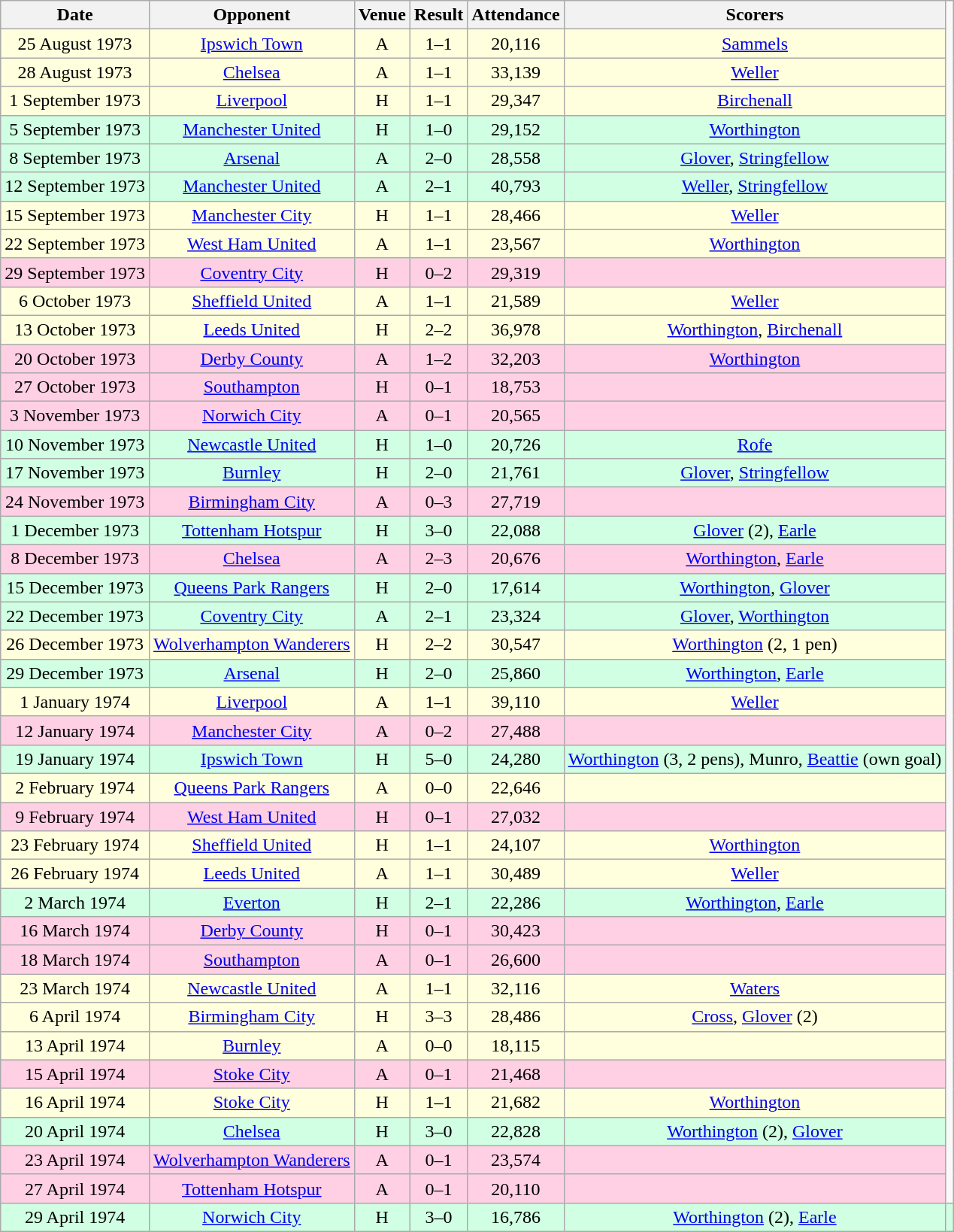<table class="wikitable sortable" style="font-size:100%; text-align:center">
<tr>
<th>Date</th>
<th>Opponent</th>
<th>Venue</th>
<th>Result</th>
<th>Attendance</th>
<th>Scorers</th>
</tr>
<tr style="background-color: #ffffdd;">
<td>25 August 1973</td>
<td><a href='#'>Ipswich Town</a></td>
<td>A</td>
<td>1–1</td>
<td>20,116</td>
<td><a href='#'>Sammels</a></td>
</tr>
<tr style="background-color: #ffffdd;">
<td>28 August 1973</td>
<td><a href='#'>Chelsea</a></td>
<td>A</td>
<td>1–1</td>
<td>33,139</td>
<td><a href='#'>Weller</a></td>
</tr>
<tr style="background-color: #ffffdd;">
<td>1 September 1973</td>
<td><a href='#'>Liverpool</a></td>
<td>H</td>
<td>1–1</td>
<td>29,347</td>
<td><a href='#'>Birchenall</a></td>
</tr>
<tr style="background-color: #d0ffe3;">
<td>5 September 1973</td>
<td><a href='#'>Manchester United</a></td>
<td>H</td>
<td>1–0</td>
<td>29,152</td>
<td><a href='#'>Worthington</a></td>
</tr>
<tr style="background-color: #d0ffe3;">
<td>8 September 1973</td>
<td><a href='#'>Arsenal</a></td>
<td>A</td>
<td>2–0</td>
<td>28,558</td>
<td><a href='#'>Glover</a>, <a href='#'>Stringfellow</a></td>
</tr>
<tr style="background-color: #d0ffe3;">
<td>12 September 1973</td>
<td><a href='#'>Manchester United</a></td>
<td>A</td>
<td>2–1</td>
<td>40,793</td>
<td><a href='#'>Weller</a>, <a href='#'>Stringfellow</a></td>
</tr>
<tr style="background-color: #ffffdd;">
<td>15 September 1973</td>
<td><a href='#'>Manchester City</a></td>
<td>H</td>
<td>1–1</td>
<td>28,466</td>
<td><a href='#'>Weller</a></td>
</tr>
<tr style="background-color: #ffffdd;">
<td>22 September 1973</td>
<td><a href='#'>West Ham United</a></td>
<td>A</td>
<td>1–1</td>
<td>23,567</td>
<td><a href='#'>Worthington</a></td>
</tr>
<tr style="background-color: #ffd0e3;">
<td>29 September 1973</td>
<td><a href='#'>Coventry City</a></td>
<td>H</td>
<td>0–2</td>
<td>29,319</td>
<td></td>
</tr>
<tr style="background-color: #ffffdd;">
<td>6 October 1973</td>
<td><a href='#'>Sheffield United</a></td>
<td>A</td>
<td>1–1</td>
<td>21,589</td>
<td><a href='#'>Weller</a></td>
</tr>
<tr style="background-color: #ffffdd;">
<td>13 October 1973</td>
<td><a href='#'>Leeds United</a></td>
<td>H</td>
<td>2–2</td>
<td>36,978</td>
<td><a href='#'>Worthington</a>, <a href='#'>Birchenall</a></td>
</tr>
<tr style="background-color: #ffd0e3;">
<td>20 October 1973</td>
<td><a href='#'>Derby County</a></td>
<td>A</td>
<td>1–2</td>
<td>32,203</td>
<td><a href='#'>Worthington</a></td>
</tr>
<tr style="background-color: #ffd0e3;">
<td>27 October 1973</td>
<td><a href='#'>Southampton</a></td>
<td>H</td>
<td>0–1</td>
<td>18,753</td>
<td></td>
</tr>
<tr style="background-color: #ffd0e3;">
<td>3 November 1973</td>
<td><a href='#'>Norwich City</a></td>
<td>A</td>
<td>0–1</td>
<td>20,565</td>
<td></td>
</tr>
<tr style="background-color: #d0ffe3;">
<td>10 November 1973</td>
<td><a href='#'>Newcastle United</a></td>
<td>H</td>
<td>1–0</td>
<td>20,726</td>
<td><a href='#'>Rofe</a></td>
</tr>
<tr style="background-color: #d0ffe3;">
<td>17 November 1973</td>
<td><a href='#'>Burnley</a></td>
<td>H</td>
<td>2–0</td>
<td>21,761</td>
<td><a href='#'>Glover</a>, <a href='#'>Stringfellow</a></td>
</tr>
<tr style="background-color: #ffd0e3;">
<td>24 November 1973</td>
<td><a href='#'>Birmingham City</a></td>
<td>A</td>
<td>0–3</td>
<td>27,719</td>
<td></td>
</tr>
<tr style="background-color: #d0ffe3;">
<td>1 December 1973</td>
<td><a href='#'>Tottenham Hotspur</a></td>
<td>H</td>
<td>3–0</td>
<td>22,088</td>
<td><a href='#'>Glover</a> (2), <a href='#'>Earle</a></td>
</tr>
<tr style="background-color: #ffd0e3;">
<td>8 December 1973</td>
<td><a href='#'>Chelsea</a></td>
<td>A</td>
<td>2–3</td>
<td>20,676</td>
<td><a href='#'>Worthington</a>, <a href='#'>Earle</a></td>
</tr>
<tr style="background-color: #d0ffe3;">
<td>15 December 1973</td>
<td><a href='#'>Queens Park Rangers</a></td>
<td>H</td>
<td>2–0</td>
<td>17,614</td>
<td><a href='#'>Worthington</a>, <a href='#'>Glover</a></td>
</tr>
<tr style="background-color: #d0ffe3;">
<td>22 December 1973</td>
<td><a href='#'>Coventry City</a></td>
<td>A</td>
<td>2–1</td>
<td>23,324</td>
<td><a href='#'>Glover</a>, <a href='#'>Worthington</a></td>
</tr>
<tr style="background-color: #ffffdd;">
<td>26 December 1973</td>
<td><a href='#'>Wolverhampton Wanderers</a></td>
<td>H</td>
<td>2–2</td>
<td>30,547</td>
<td><a href='#'>Worthington</a> (2, 1 pen)</td>
</tr>
<tr style="background-color: #d0ffe3;">
<td>29 December 1973</td>
<td><a href='#'>Arsenal</a></td>
<td>H</td>
<td>2–0</td>
<td>25,860</td>
<td><a href='#'>Worthington</a>, <a href='#'>Earle</a></td>
</tr>
<tr style="background-color: #ffffdd;">
<td>1 January 1974</td>
<td><a href='#'>Liverpool</a></td>
<td>A</td>
<td>1–1</td>
<td>39,110</td>
<td><a href='#'>Weller</a></td>
</tr>
<tr style="background-color: #ffd0e3;">
<td>12 January 1974</td>
<td><a href='#'>Manchester City</a></td>
<td>A</td>
<td>0–2</td>
<td>27,488</td>
<td></td>
</tr>
<tr style="background-color: #d0ffe3;">
<td>19 January 1974</td>
<td><a href='#'>Ipswich Town</a></td>
<td>H</td>
<td>5–0</td>
<td>24,280</td>
<td><a href='#'>Worthington</a> (3, 2 pens), Munro, <a href='#'>Beattie</a> (own goal)</td>
</tr>
<tr style="background-color: #ffffdd;">
<td>2 February 1974</td>
<td><a href='#'>Queens Park Rangers</a></td>
<td>A</td>
<td>0–0</td>
<td>22,646</td>
<td></td>
</tr>
<tr style="background-color: #ffd0e3;">
<td>9 February 1974</td>
<td><a href='#'>West Ham United</a></td>
<td>H</td>
<td>0–1</td>
<td>27,032</td>
<td></td>
</tr>
<tr style="background-color: #ffffdd;">
<td>23 February 1974</td>
<td><a href='#'>Sheffield United</a></td>
<td>H</td>
<td>1–1</td>
<td>24,107</td>
<td><a href='#'>Worthington</a></td>
</tr>
<tr style="background-color: #ffffdd;">
<td>26 February 1974</td>
<td><a href='#'>Leeds United</a></td>
<td>A</td>
<td>1–1</td>
<td>30,489</td>
<td><a href='#'>Weller</a></td>
</tr>
<tr style="background-color: #d0ffe3;">
<td>2 March 1974</td>
<td><a href='#'>Everton</a></td>
<td>H</td>
<td>2–1</td>
<td>22,286</td>
<td><a href='#'>Worthington</a>, <a href='#'>Earle</a></td>
</tr>
<tr style="background-color: #ffd0e3;">
<td>16 March 1974</td>
<td><a href='#'>Derby County</a></td>
<td>H</td>
<td>0–1</td>
<td>30,423</td>
<td></td>
</tr>
<tr style="background-color: #ffd0e3;">
<td>18 March 1974</td>
<td><a href='#'>Southampton</a></td>
<td>A</td>
<td>0–1</td>
<td>26,600</td>
<td></td>
</tr>
<tr style="background-color: #ffffdd;">
<td>23 March 1974</td>
<td><a href='#'>Newcastle United</a></td>
<td>A</td>
<td>1–1</td>
<td>32,116</td>
<td><a href='#'>Waters</a></td>
</tr>
<tr style="background-color: #ffffdd;">
<td>6 April 1974</td>
<td><a href='#'>Birmingham City</a></td>
<td>H</td>
<td>3–3</td>
<td>28,486</td>
<td><a href='#'>Cross</a>, <a href='#'>Glover</a> (2)</td>
</tr>
<tr style="background-color: #ffffdd;">
<td>13 April 1974</td>
<td><a href='#'>Burnley</a></td>
<td>A</td>
<td>0–0</td>
<td>18,115</td>
<td></td>
</tr>
<tr style="background-color: #ffd0e3;">
<td>15 April 1974</td>
<td><a href='#'>Stoke City</a></td>
<td>A</td>
<td>0–1</td>
<td>21,468</td>
<td></td>
</tr>
<tr style="background-color: #ffffdd;">
<td>16 April 1974</td>
<td><a href='#'>Stoke City</a></td>
<td>H</td>
<td>1–1</td>
<td>21,682</td>
<td><a href='#'>Worthington</a></td>
</tr>
<tr style="background-color: #d0ffe3;">
<td>20 April 1974</td>
<td><a href='#'>Chelsea</a></td>
<td>H</td>
<td>3–0</td>
<td>22,828</td>
<td><a href='#'>Worthington</a> (2), <a href='#'>Glover</a></td>
</tr>
<tr style="background-color: #ffd0e3;">
<td>23 April 1974</td>
<td><a href='#'>Wolverhampton Wanderers</a></td>
<td>A</td>
<td>0–1</td>
<td>23,574</td>
<td></td>
</tr>
<tr style="background-color: #ffd0e3;">
<td>27 April 1974</td>
<td><a href='#'>Tottenham Hotspur</a></td>
<td>A</td>
<td>0–1</td>
<td>20,110</td>
<td></td>
</tr>
<tr style="background-color: #d0ffe3;">
<td>29 April 1974</td>
<td><a href='#'>Norwich City</a></td>
<td>H</td>
<td>3–0</td>
<td>16,786</td>
<td><a href='#'>Worthington</a> (2), <a href='#'>Earle</a></td>
<td></td>
</tr>
</table>
